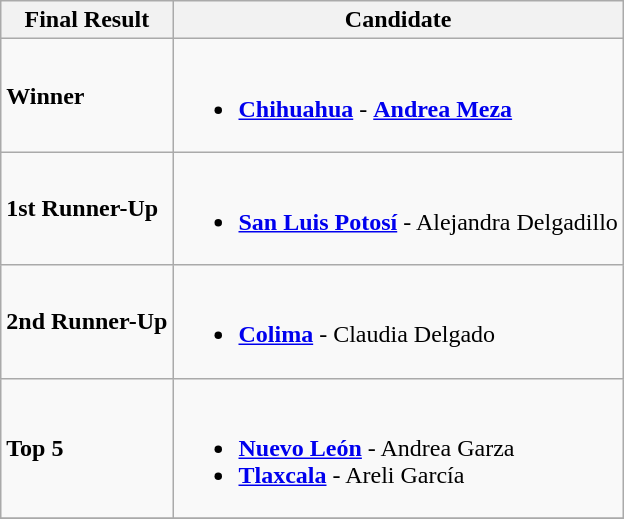<table class="wikitable">
<tr>
<th>Final Result</th>
<th>Candidate</th>
</tr>
<tr>
<td> <strong>Winner</strong></td>
<td><br><ul><li><strong> <a href='#'>Chihuahua</a></strong> - <strong><a href='#'>Andrea Meza</a></strong></li></ul></td>
</tr>
<tr>
<td> <strong>1st Runner-Up</strong></td>
<td><br><ul><li><strong> <a href='#'>San Luis Potosí</a></strong> - Alejandra Delgadillo</li></ul></td>
</tr>
<tr>
<td> <strong>2nd Runner-Up</strong></td>
<td><br><ul><li><strong> <a href='#'>Colima</a></strong> - Claudia Delgado</li></ul></td>
</tr>
<tr>
<td><strong>Top 5</strong></td>
<td><br><ul><li><strong> <a href='#'>Nuevo León</a></strong> - Andrea Garza</li><li><strong> <a href='#'>Tlaxcala</a></strong> - Areli García</li></ul></td>
</tr>
<tr>
</tr>
</table>
